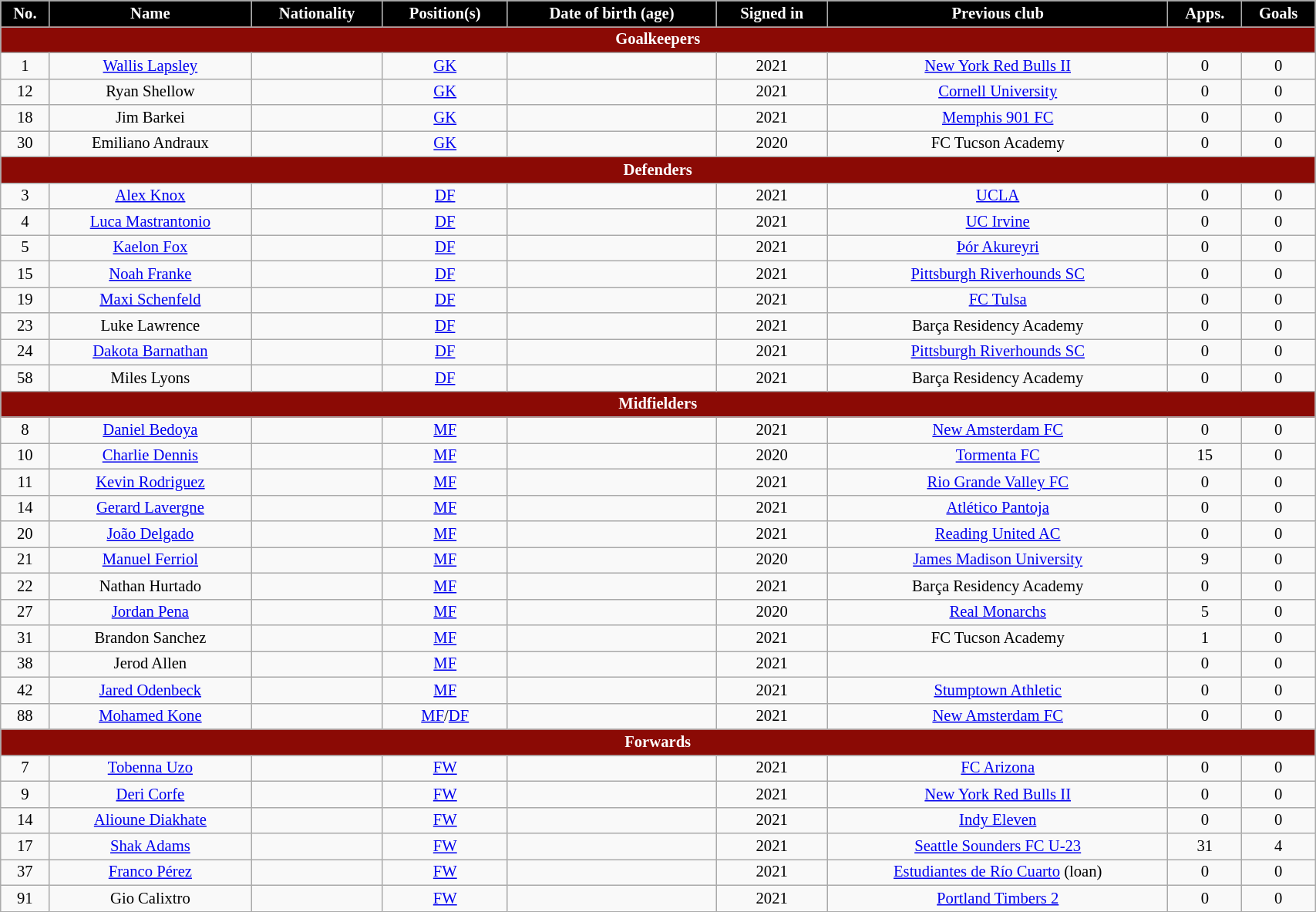<table class="wikitable" style="text-align:center; font-size:86%; width:90%;">
<tr>
<th style="background:#000; color:white; text-align:center;">No.</th>
<th style="background:#000; color:white; text-align:center;">Name</th>
<th style="background:#000; color:white; text-align:center;">Nationality</th>
<th style="background:#000; color:white; text-align:center;">Position(s)</th>
<th style="background:#000; color:white; text-align:center;">Date of birth (age)</th>
<th style="background:#000; color:white; text-align:center;">Signed in</th>
<th style="background:#000; color:white; text-align:center;">Previous club</th>
<th style="background:#000; color:white; text-align:center;">Apps.</th>
<th style="background:#000; color:white; text-align:center;">Goals</th>
</tr>
<tr>
<th colspan=9 style="background:#8b0a05; color:white; text-align:center;">Goalkeepers</th>
</tr>
<tr>
<td>1</td>
<td><a href='#'>Wallis Lapsley</a></td>
<td></td>
<td><a href='#'>GK</a></td>
<td></td>
<td>2021</td>
<td> <a href='#'>New York Red Bulls II</a></td>
<td>0</td>
<td>0</td>
</tr>
<tr>
<td>12</td>
<td>Ryan Shellow</td>
<td></td>
<td><a href='#'>GK</a></td>
<td></td>
<td>2021</td>
<td> <a href='#'>Cornell University</a></td>
<td>0</td>
<td>0</td>
</tr>
<tr>
<td>18</td>
<td>Jim Barkei</td>
<td></td>
<td><a href='#'>GK</a></td>
<td></td>
<td>2021</td>
<td> <a href='#'>Memphis 901 FC</a></td>
<td>0</td>
<td>0</td>
</tr>
<tr>
<td>30</td>
<td>Emiliano Andraux</td>
<td></td>
<td><a href='#'>GK</a></td>
<td></td>
<td>2020</td>
<td> FC Tucson Academy </td>
<td>0</td>
<td>0</td>
</tr>
<tr>
<th colspan=9 style="background:#8b0a05; color:white; text-align:center;">Defenders</th>
</tr>
<tr>
<td>3</td>
<td><a href='#'>Alex Knox</a></td>
<td></td>
<td><a href='#'>DF</a></td>
<td></td>
<td>2021</td>
<td> <a href='#'>UCLA</a></td>
<td>0</td>
<td>0</td>
</tr>
<tr>
<td>4</td>
<td><a href='#'>Luca Mastrantonio</a></td>
<td></td>
<td><a href='#'>DF</a></td>
<td></td>
<td>2021</td>
<td> <a href='#'>UC Irvine</a></td>
<td>0</td>
<td>0</td>
</tr>
<tr>
<td>5</td>
<td><a href='#'>Kaelon Fox</a></td>
<td></td>
<td><a href='#'>DF</a></td>
<td></td>
<td>2021</td>
<td> <a href='#'>Þór Akureyri</a></td>
<td>0</td>
<td>0</td>
</tr>
<tr>
<td>15</td>
<td><a href='#'>Noah Franke</a></td>
<td></td>
<td><a href='#'>DF</a></td>
<td></td>
<td>2021</td>
<td> <a href='#'>Pittsburgh Riverhounds SC</a></td>
<td>0</td>
<td>0</td>
</tr>
<tr>
<td>19</td>
<td><a href='#'>Maxi Schenfeld</a></td>
<td></td>
<td><a href='#'>DF</a></td>
<td></td>
<td>2021</td>
<td> <a href='#'>FC Tulsa</a></td>
<td>0</td>
<td>0</td>
</tr>
<tr>
<td>23</td>
<td>Luke Lawrence</td>
<td></td>
<td><a href='#'>DF</a></td>
<td></td>
<td>2021</td>
<td> Barça Residency Academy</td>
<td>0</td>
<td>0</td>
</tr>
<tr>
<td>24</td>
<td><a href='#'>Dakota Barnathan</a></td>
<td></td>
<td><a href='#'>DF</a></td>
<td></td>
<td>2021</td>
<td> <a href='#'>Pittsburgh Riverhounds SC</a></td>
<td>0</td>
<td>0</td>
</tr>
<tr>
<td>58</td>
<td>Miles Lyons</td>
<td></td>
<td><a href='#'>DF</a></td>
<td></td>
<td>2021</td>
<td> Barça Residency Academy</td>
<td>0</td>
<td>0</td>
</tr>
<tr>
<th colspan=9 style="background:#8b0a05; color:white; text-align:center;">Midfielders</th>
</tr>
<tr>
<td>8</td>
<td><a href='#'>Daniel Bedoya</a></td>
<td></td>
<td><a href='#'>MF</a></td>
<td></td>
<td>2021</td>
<td> <a href='#'>New Amsterdam FC</a></td>
<td>0</td>
<td>0</td>
</tr>
<tr>
<td>10</td>
<td><a href='#'>Charlie Dennis</a></td>
<td></td>
<td><a href='#'>MF</a></td>
<td></td>
<td>2020</td>
<td> <a href='#'>Tormenta FC</a></td>
<td>15</td>
<td>0</td>
</tr>
<tr>
<td>11</td>
<td><a href='#'>Kevin Rodriguez</a></td>
<td></td>
<td><a href='#'>MF</a></td>
<td></td>
<td>2021</td>
<td> <a href='#'>Rio Grande Valley FC</a></td>
<td>0</td>
<td>0</td>
</tr>
<tr>
<td>14</td>
<td><a href='#'>Gerard Lavergne</a></td>
<td></td>
<td><a href='#'>MF</a></td>
<td></td>
<td>2021</td>
<td> <a href='#'>Atlético Pantoja</a></td>
<td>0</td>
<td>0</td>
</tr>
<tr>
<td>20</td>
<td><a href='#'>João Delgado</a></td>
<td></td>
<td><a href='#'>MF</a></td>
<td></td>
<td>2021</td>
<td> <a href='#'>Reading United AC</a></td>
<td>0</td>
<td>0</td>
</tr>
<tr>
<td>21</td>
<td><a href='#'>Manuel Ferriol</a></td>
<td></td>
<td><a href='#'>MF</a></td>
<td></td>
<td>2020</td>
<td> <a href='#'>James Madison University</a></td>
<td>9</td>
<td>0</td>
</tr>
<tr>
<td>22</td>
<td>Nathan Hurtado</td>
<td></td>
<td><a href='#'>MF</a></td>
<td></td>
<td>2021</td>
<td> Barça Residency Academy</td>
<td>0</td>
<td>0</td>
</tr>
<tr>
<td>27</td>
<td><a href='#'>Jordan Pena</a></td>
<td></td>
<td><a href='#'>MF</a></td>
<td></td>
<td>2020</td>
<td> <a href='#'>Real Monarchs</a></td>
<td>5</td>
<td>0</td>
</tr>
<tr>
<td>31</td>
<td>Brandon Sanchez</td>
<td></td>
<td><a href='#'>MF</a></td>
<td></td>
<td>2021</td>
<td> FC Tucson Academy </td>
<td>1</td>
<td>0</td>
</tr>
<tr>
<td>38</td>
<td>Jerod Allen</td>
<td></td>
<td><a href='#'>MF</a></td>
<td></td>
<td>2021</td>
<td></td>
<td>0</td>
<td>0</td>
</tr>
<tr>
<td>42</td>
<td><a href='#'>Jared Odenbeck</a></td>
<td></td>
<td><a href='#'>MF</a></td>
<td></td>
<td>2021</td>
<td> <a href='#'>Stumptown Athletic</a></td>
<td>0</td>
<td>0</td>
</tr>
<tr>
<td>88</td>
<td><a href='#'>Mohamed Kone</a></td>
<td></td>
<td><a href='#'>MF</a>/<a href='#'>DF</a></td>
<td></td>
<td>2021</td>
<td> <a href='#'>New Amsterdam FC</a></td>
<td>0</td>
<td>0</td>
</tr>
<tr>
<th colspan=9 style="background:#8b0a05; color:white; text-align:center;">Forwards</th>
</tr>
<tr>
<td>7</td>
<td><a href='#'>Tobenna Uzo</a></td>
<td></td>
<td><a href='#'>FW</a></td>
<td></td>
<td>2021</td>
<td> <a href='#'>FC Arizona</a></td>
<td>0</td>
<td>0</td>
</tr>
<tr>
<td>9</td>
<td><a href='#'>Deri Corfe</a></td>
<td></td>
<td><a href='#'>FW</a></td>
<td></td>
<td>2021</td>
<td> <a href='#'>New York Red Bulls II</a></td>
<td>0</td>
<td>0</td>
</tr>
<tr>
<td>14</td>
<td><a href='#'>Alioune Diakhate</a></td>
<td></td>
<td><a href='#'>FW</a></td>
<td></td>
<td>2021</td>
<td> <a href='#'>Indy Eleven</a></td>
<td>0</td>
<td>0</td>
</tr>
<tr>
<td>17</td>
<td><a href='#'>Shak Adams</a></td>
<td></td>
<td><a href='#'>FW</a></td>
<td></td>
<td>2021</td>
<td> <a href='#'>Seattle Sounders FC U-23</a></td>
<td>31</td>
<td>4</td>
</tr>
<tr>
<td>37</td>
<td><a href='#'>Franco Pérez</a></td>
<td></td>
<td><a href='#'>FW</a></td>
<td></td>
<td>2021</td>
<td> <a href='#'>Estudiantes de Río Cuarto</a> (loan)</td>
<td>0</td>
<td>0</td>
</tr>
<tr>
<td>91</td>
<td>Gio Calixtro</td>
<td></td>
<td><a href='#'>FW</a></td>
<td></td>
<td>2021</td>
<td> <a href='#'>Portland Timbers 2</a></td>
<td>0</td>
<td>0</td>
</tr>
</table>
